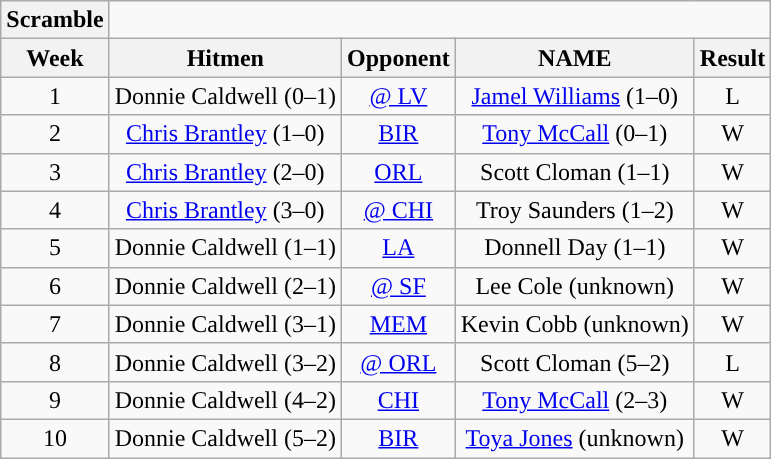<table class="wikitable" style="text-align:center;" style="text-align:center;">
<tr>
<th style="text-align:center;">Scramble</th>
</tr>
<tr>
<th>Week</th>
<th>Hitmen</th>
<th>Opponent</th>
<th>NAME</th>
<th>Result</th>
</tr>
<tr>
<td>1</td>
<td>Donnie Caldwell (0–1)</td>
<td><a href='#'>@ LV</a></td>
<td><a href='#'>Jamel Williams</a> (1–0)</td>
<td>L</td>
</tr>
<tr>
<td>2</td>
<td><a href='#'>Chris Brantley</a> (1–0)</td>
<td><a href='#'>BIR</a></td>
<td><a href='#'>Tony McCall</a> (0–1)</td>
<td>W</td>
</tr>
<tr>
<td>3</td>
<td><a href='#'>Chris Brantley</a> (2–0)</td>
<td><a href='#'>ORL</a></td>
<td>Scott Cloman (1–1)</td>
<td>W</td>
</tr>
<tr>
<td>4</td>
<td><a href='#'>Chris Brantley</a> (3–0)</td>
<td><a href='#'>@ CHI</a></td>
<td>Troy Saunders (1–2)</td>
<td>W</td>
</tr>
<tr>
<td>5</td>
<td>Donnie Caldwell (1–1)</td>
<td><a href='#'>LA</a></td>
<td>Donnell Day (1–1)</td>
<td>W</td>
</tr>
<tr>
<td>6</td>
<td>Donnie Caldwell (2–1)</td>
<td><a href='#'>@ SF</a></td>
<td>Lee Cole (unknown)</td>
<td>W</td>
</tr>
<tr>
<td>7</td>
<td>Donnie Caldwell (3–1)</td>
<td><a href='#'>MEM</a></td>
<td>Kevin Cobb (unknown)</td>
<td>W</td>
</tr>
<tr>
<td>8</td>
<td>Donnie Caldwell (3–2)</td>
<td><a href='#'>@ ORL</a></td>
<td>Scott Cloman (5–2)</td>
<td>L</td>
</tr>
<tr>
<td>9</td>
<td>Donnie Caldwell (4–2)</td>
<td><a href='#'>CHI</a></td>
<td><a href='#'>Tony McCall</a><abbr> (2–3)</abbr></td>
<td>W</td>
</tr>
<tr>
<td>10</td>
<td>Donnie Caldwell (5–2)</td>
<td><a href='#'>BIR</a></td>
<td><a href='#'>Toya Jones</a> (unknown)</td>
<td>W</td>
</tr>
</table>
